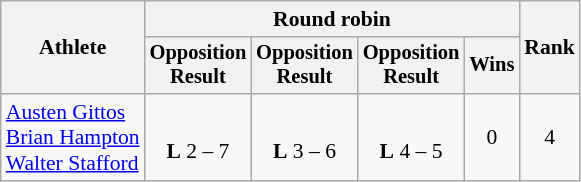<table class=wikitable style="font-size:90%;text-align:center">
<tr>
<th rowspan="2">Athlete</th>
<th colspan=4>Round robin</th>
<th rowspan=2>Rank</th>
</tr>
<tr style="font-size:95%">
<th>Opposition<br>Result</th>
<th>Opposition<br>Result</th>
<th>Opposition<br>Result</th>
<th>Wins</th>
</tr>
<tr>
<td style="text-align:left;"><a href='#'>Austen Gittos</a><br><a href='#'>Brian Hampton</a><br><a href='#'>Walter Stafford</a></td>
<td><br><strong>L</strong> 2 – 7</td>
<td><br><strong>L</strong> 3 – 6</td>
<td><br><strong>L</strong> 4 – 5</td>
<td>0</td>
<td>4</td>
</tr>
</table>
